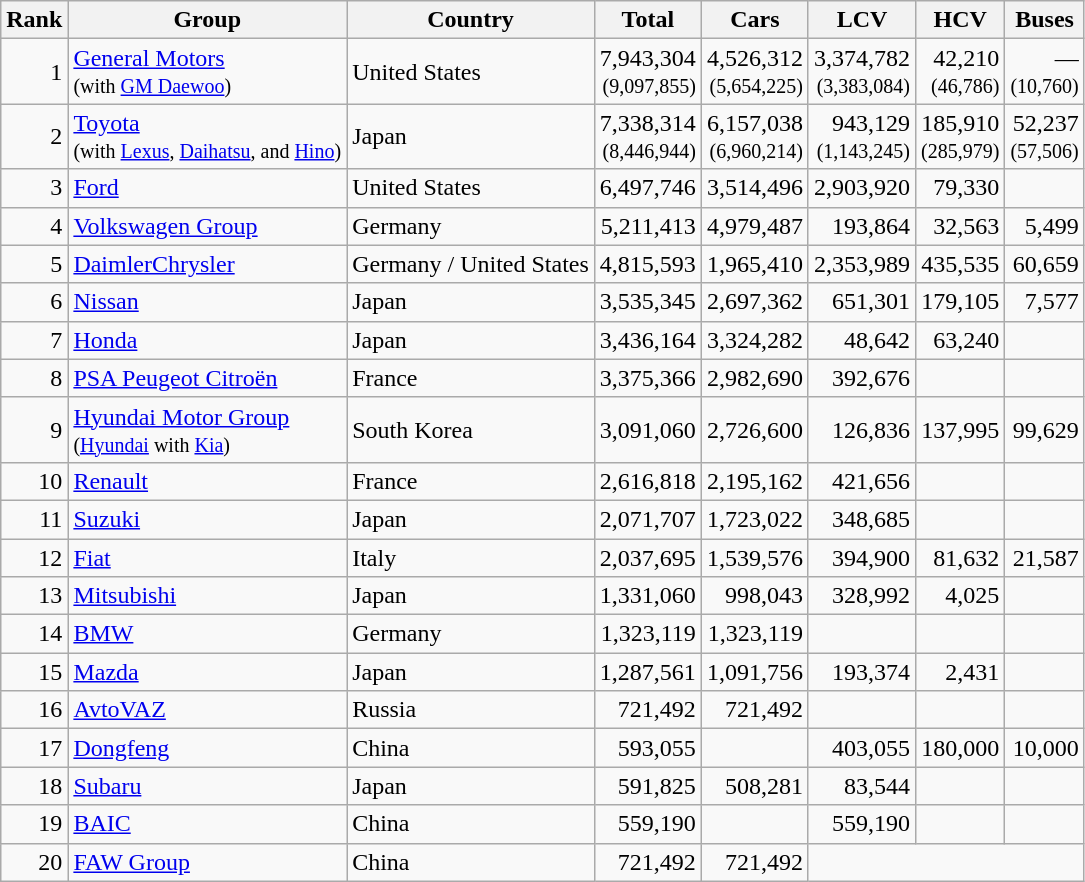<table class="wikitable sortable" style="text-align:right;">
<tr>
<th>Rank</th>
<th>Group</th>
<th>Country</th>
<th data-sort-type=number>Total</th>
<th data-sort-type=number>Cars</th>
<th data-sort-type=number>LCV</th>
<th data-sort-type=number>HCV</th>
<th data-sort-type=number>Buses</th>
</tr>
<tr>
<td>1</td>
<td style="text-align:left;"><a href='#'>General Motors</a> <br> <small>(with <a href='#'>GM Daewoo</a>)</small></td>
<td style="text-align:left;">United States</td>
<td>7,943,304 <br> <small>(9,097,855)</small></td>
<td>4,526,312 <br> <small>(5,654,225)</small></td>
<td>3,374,782 <br> <small>(3,383,084)</small></td>
<td>42,210 <br> <small>(46,786)</small></td>
<td>— <br> <small>(10,760)</small></td>
</tr>
<tr>
<td>2</td>
<td style="text-align:left;"><a href='#'>Toyota</a> <br> <small>(with <a href='#'>Lexus</a>, <a href='#'>Daihatsu</a>, and <a href='#'>Hino</a>)</small></td>
<td style="text-align:left;">Japan</td>
<td>7,338,314 <br> <small>(8,446,944)</small></td>
<td>6,157,038 <br> <small>(6,960,214)</small></td>
<td>943,129 <br> <small>(1,143,245)</small></td>
<td>185,910 <br> <small>(285,979)</small></td>
<td>52,237 <br> <small>(57,506)</small></td>
</tr>
<tr>
<td>3</td>
<td style="text-align:left;"><a href='#'>Ford</a></td>
<td style="text-align:left;">United States</td>
<td>6,497,746</td>
<td>3,514,496</td>
<td>2,903,920</td>
<td>79,330</td>
<td></td>
</tr>
<tr>
<td>4</td>
<td style="text-align:left;"><a href='#'>Volkswagen Group</a></td>
<td style="text-align:left;">Germany</td>
<td>5,211,413</td>
<td>4,979,487</td>
<td>193,864</td>
<td>32,563</td>
<td>5,499</td>
</tr>
<tr>
<td>5</td>
<td style="text-align:left;"><a href='#'>DaimlerChrysler</a></td>
<td style="text-align:left;">Germany / United States</td>
<td>4,815,593</td>
<td>1,965,410</td>
<td>2,353,989</td>
<td>435,535</td>
<td>60,659</td>
</tr>
<tr>
<td>6</td>
<td style="text-align:left;"><a href='#'>Nissan</a></td>
<td style="text-align:left;">Japan</td>
<td>3,535,345</td>
<td>2,697,362</td>
<td>651,301</td>
<td>179,105</td>
<td>7,577</td>
</tr>
<tr>
<td>7</td>
<td style="text-align:left;"><a href='#'>Honda</a></td>
<td style="text-align:left;">Japan</td>
<td>3,436,164</td>
<td>3,324,282</td>
<td>48,642</td>
<td>63,240</td>
<td></td>
</tr>
<tr>
<td>8</td>
<td style="text-align:left;"><a href='#'>PSA Peugeot Citroën</a></td>
<td style="text-align:left;">France</td>
<td>3,375,366</td>
<td>2,982,690</td>
<td>392,676</td>
<td></td>
<td></td>
</tr>
<tr>
<td>9</td>
<td style="text-align:left;"><a href='#'>Hyundai Motor Group</a> <br> <small>(<a href='#'>Hyundai</a> with <a href='#'>Kia</a>)</small></td>
<td style="text-align:left;">South Korea</td>
<td>3,091,060</td>
<td>2,726,600</td>
<td>126,836</td>
<td>137,995</td>
<td>99,629</td>
</tr>
<tr>
<td>10</td>
<td style="text-align:left;"><a href='#'>Renault</a></td>
<td style="text-align:left;">France</td>
<td>2,616,818</td>
<td>2,195,162</td>
<td>421,656</td>
<td></td>
<td></td>
</tr>
<tr>
<td>11</td>
<td style="text-align:left;"><a href='#'>Suzuki</a></td>
<td style="text-align:left;">Japan</td>
<td>2,071,707</td>
<td>1,723,022</td>
<td>348,685</td>
<td></td>
<td></td>
</tr>
<tr>
<td>12</td>
<td style="text-align:left;"><a href='#'>Fiat</a></td>
<td style="text-align:left;">Italy</td>
<td>2,037,695</td>
<td>1,539,576</td>
<td>394,900</td>
<td>81,632</td>
<td>21,587</td>
</tr>
<tr>
<td>13</td>
<td style="text-align:left;"><a href='#'>Mitsubishi</a></td>
<td style="text-align:left;">Japan</td>
<td>1,331,060</td>
<td>998,043</td>
<td>328,992</td>
<td>4,025</td>
<td></td>
</tr>
<tr>
<td>14</td>
<td style="text-align:left;"><a href='#'>BMW</a></td>
<td style="text-align:left;">Germany</td>
<td>1,323,119</td>
<td>1,323,119</td>
<td></td>
<td></td>
<td></td>
</tr>
<tr>
<td>15</td>
<td style="text-align:left;"><a href='#'>Mazda</a></td>
<td style="text-align:left;">Japan</td>
<td>1,287,561</td>
<td>1,091,756</td>
<td>193,374</td>
<td>2,431</td>
<td></td>
</tr>
<tr>
<td>16</td>
<td style="text-align:left;"><a href='#'>AvtoVAZ</a></td>
<td style="text-align:left;">Russia</td>
<td>721,492</td>
<td>721,492</td>
<td></td>
<td></td>
<td></td>
</tr>
<tr>
<td>17</td>
<td style="text-align:left;"><a href='#'>Dongfeng</a></td>
<td style="text-align:left;">China</td>
<td>593,055</td>
<td></td>
<td>403,055</td>
<td>180,000</td>
<td>10,000</td>
</tr>
<tr>
<td>18</td>
<td style="text-align:left;"><a href='#'>Subaru</a></td>
<td style="text-align:left;">Japan</td>
<td>591,825</td>
<td>508,281</td>
<td>83,544</td>
<td></td>
<td></td>
</tr>
<tr>
<td>19</td>
<td style="text-align:left;"><a href='#'>BAIC</a></td>
<td style="text-align:left;">China</td>
<td>559,190</td>
<td></td>
<td>559,190</td>
<td></td>
<td></td>
</tr>
<tr>
<td>20</td>
<td style="text-align:left;"><a href='#'>FAW Group</a></td>
<td style="text-align:left;">China</td>
<td>721,492</td>
<td>721,492</td>
</tr>
</table>
